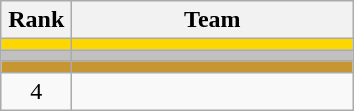<table class="wikitable" style="text-align:center;">
<tr>
<th width=40>Rank</th>
<th width=180>Team</th>
</tr>
<tr bgcolor="gold">
<td></td>
<td style="text-align:left;"></td>
</tr>
<tr bgcolor="silver">
<td></td>
<td style="text-align:left;"></td>
</tr>
<tr bgcolor="#C69633">
<td></td>
<td style="text-align:left;"></td>
</tr>
<tr>
<td>4</td>
<td style="text-align:left;"></td>
</tr>
</table>
